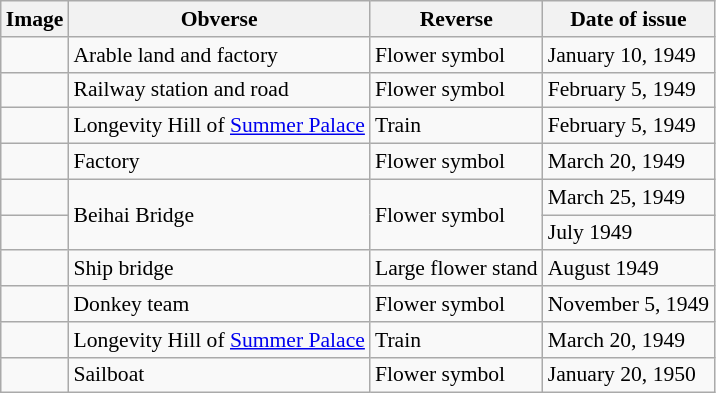<table class="wikitable" style="font-size:90%">
<tr>
<th>Image</th>
<th>Obverse</th>
<th>Reverse</th>
<th>Date of issue</th>
</tr>
<tr>
<td></td>
<td>Arable land and factory</td>
<td>Flower symbol</td>
<td>January 10, 1949</td>
</tr>
<tr>
<td></td>
<td>Railway station and road</td>
<td>Flower symbol</td>
<td>February 5, 1949</td>
</tr>
<tr>
<td></td>
<td>Longevity Hill of <a href='#'>Summer Palace</a></td>
<td>Train</td>
<td>February 5, 1949</td>
</tr>
<tr>
<td></td>
<td>Factory</td>
<td>Flower symbol</td>
<td>March 20, 1949</td>
</tr>
<tr>
<td></td>
<td rowspan="2">Beihai Bridge</td>
<td rowspan="2">Flower symbol</td>
<td>March 25, 1949</td>
</tr>
<tr>
<td></td>
<td>July 1949</td>
</tr>
<tr>
<td></td>
<td>Ship bridge</td>
<td>Large flower stand</td>
<td>August 1949</td>
</tr>
<tr>
<td></td>
<td>Donkey team</td>
<td>Flower symbol</td>
<td>November 5, 1949</td>
</tr>
<tr>
<td></td>
<td>Longevity Hill of <a href='#'>Summer Palace</a></td>
<td>Train</td>
<td>March 20, 1949</td>
</tr>
<tr>
<td></td>
<td>Sailboat</td>
<td>Flower symbol</td>
<td>January 20, 1950</td>
</tr>
</table>
